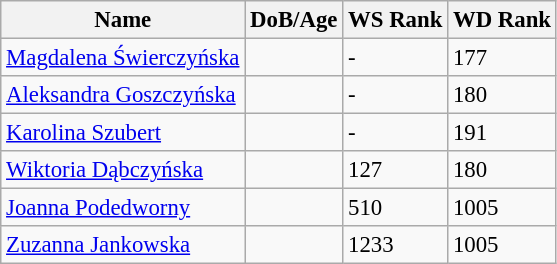<table class="wikitable" style="text-align: left; font-size:95%;">
<tr>
<th>Name</th>
<th>DoB/Age</th>
<th>WS Rank</th>
<th>WD Rank</th>
</tr>
<tr>
<td><a href='#'>Magdalena Świerczyńska</a></td>
<td></td>
<td>-</td>
<td>177</td>
</tr>
<tr>
<td><a href='#'>Aleksandra Goszczyńska</a></td>
<td></td>
<td>-</td>
<td>180</td>
</tr>
<tr>
<td><a href='#'>Karolina Szubert</a></td>
<td></td>
<td>-</td>
<td>191</td>
</tr>
<tr>
<td><a href='#'>Wiktoria Dąbczyńska</a></td>
<td></td>
<td>127</td>
<td>180</td>
</tr>
<tr>
<td><a href='#'>Joanna Podedworny</a></td>
<td></td>
<td>510</td>
<td>1005</td>
</tr>
<tr>
<td><a href='#'>Zuzanna Jankowska</a></td>
<td></td>
<td>1233</td>
<td>1005</td>
</tr>
</table>
